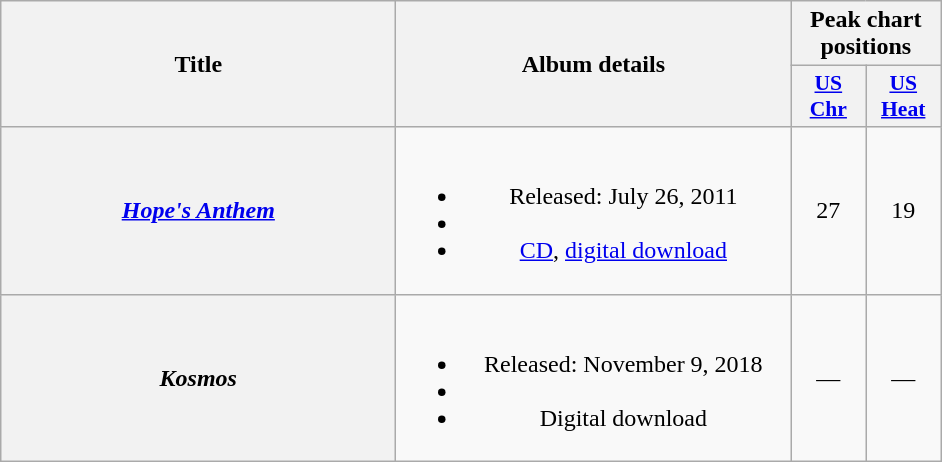<table class="wikitable plainrowheaders" style="text-align:center;">
<tr>
<th scope="col" rowspan="2" style="width:16em;">Title</th>
<th scope="col" rowspan="2" style="width:16em;">Album details</th>
<th scope="col" colspan="2">Peak chart positions</th>
</tr>
<tr>
<th style="width:3em; font-size:90%"><a href='#'>US<br>Chr</a></th>
<th style="width:3em; font-size:90%"><a href='#'>US<br>Heat</a></th>
</tr>
<tr>
<th scope="row"><em><a href='#'>Hope's Anthem</a></em></th>
<td><br><ul><li>Released: July 26, 2011</li><li></li><li><a href='#'>CD</a>, <a href='#'>digital download</a></li></ul></td>
<td>27</td>
<td>19</td>
</tr>
<tr>
<th scope="row"><em>Kosmos</em></th>
<td><br><ul><li>Released: November 9, 2018</li><li></li><li>Digital download</li></ul></td>
<td>—</td>
<td>—</td>
</tr>
</table>
